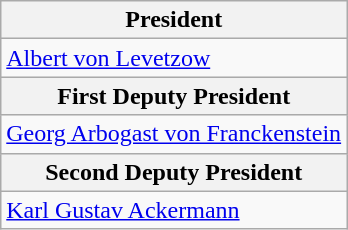<table class="wikitable">
<tr>
<th>President</th>
</tr>
<tr>
<td><a href='#'>Albert von Levetzow</a></td>
</tr>
<tr>
<th>First Deputy President</th>
</tr>
<tr>
<td><a href='#'>Georg Arbogast von Franckenstein</a></td>
</tr>
<tr>
<th>Second Deputy President</th>
</tr>
<tr>
<td><a href='#'>Karl Gustav Ackermann</a></td>
</tr>
</table>
